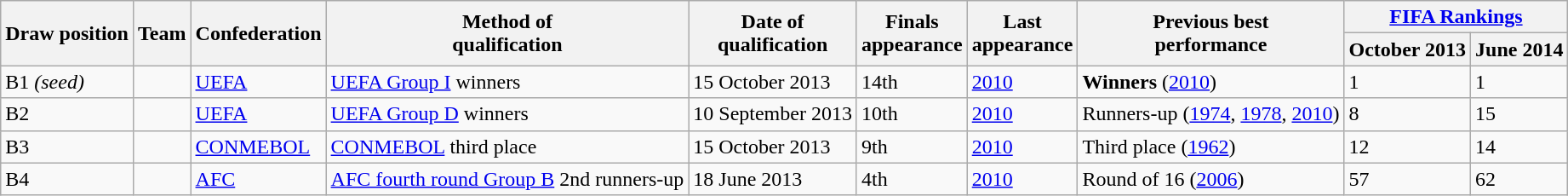<table class="wikitable sortable">
<tr>
<th rowspan=2>Draw position</th>
<th rowspan=2>Team</th>
<th rowspan=2>Confederation</th>
<th rowspan=2>Method of<br>qualification</th>
<th rowspan=2>Date of<br>qualification</th>
<th rowspan=2>Finals<br>appearance</th>
<th rowspan=2>Last<br>appearance</th>
<th rowspan=2>Previous best<br>performance</th>
<th colspan=2><a href='#'>FIFA Rankings</a></th>
</tr>
<tr>
<th>October 2013</th>
<th>June 2014</th>
</tr>
<tr>
<td>B1 <em>(seed)</em></td>
<td style=white-space:nowrap></td>
<td><a href='#'>UEFA</a></td>
<td><a href='#'>UEFA Group I</a> winners</td>
<td>15 October 2013</td>
<td data-sort-value="14">14th</td>
<td><a href='#'>2010</a></td>
<td data-sort-value="7.1"><strong>Winners</strong> (<a href='#'>2010</a>)</td>
<td>1</td>
<td>1</td>
</tr>
<tr>
<td>B2</td>
<td style=white-space:nowrap></td>
<td><a href='#'>UEFA</a></td>
<td><a href='#'>UEFA Group D</a> winners</td>
<td>10 September 2013</td>
<td data-sort-value="10">10th</td>
<td><a href='#'>2010</a></td>
<td data-sort-value="6.3">Runners-up (<a href='#'>1974</a>, <a href='#'>1978</a>, <a href='#'>2010</a>)</td>
<td>8</td>
<td>15</td>
</tr>
<tr>
<td>B3</td>
<td style=white-space:nowrap></td>
<td><a href='#'>CONMEBOL</a></td>
<td><a href='#'>CONMEBOL</a> third place</td>
<td>15 October 2013</td>
<td data-sort-value="9">9th</td>
<td><a href='#'>2010</a></td>
<td data-sort-value="5.1">Third place (<a href='#'>1962</a>)</td>
<td>12</td>
<td>14</td>
</tr>
<tr>
<td>B4</td>
<td style=white-space:nowrap></td>
<td><a href='#'>AFC</a></td>
<td><a href='#'>AFC fourth round Group B</a> <span>2nd</span> runners-up</td>
<td>18 June 2013</td>
<td data-sort-value="4">4th</td>
<td><a href='#'>2010</a></td>
<td data-sort-value="2.1">Round of 16 (<a href='#'>2006</a>)</td>
<td>57</td>
<td>62</td>
</tr>
</table>
